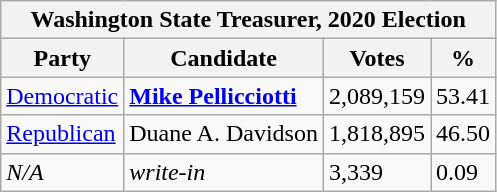<table class="wikitable">
<tr>
<th colspan="4">Washington State Treasurer, 2020 Election</th>
</tr>
<tr>
<th><strong>Party</strong></th>
<th><strong>Candidate</strong></th>
<th><strong>Votes</strong></th>
<th><strong>%</strong></th>
</tr>
<tr>
<td><a href='#'>Democratic</a></td>
<td><strong><a href='#'>Mike Pellicciotti</a></strong></td>
<td>2,089,159</td>
<td>53.41</td>
</tr>
<tr>
<td><a href='#'>Republican</a></td>
<td>Duane A. Davidson</td>
<td>1,818,895</td>
<td>46.50</td>
</tr>
<tr>
<td><em>N/A</em></td>
<td><em>write-in</em></td>
<td>3,339</td>
<td>0.09</td>
</tr>
</table>
